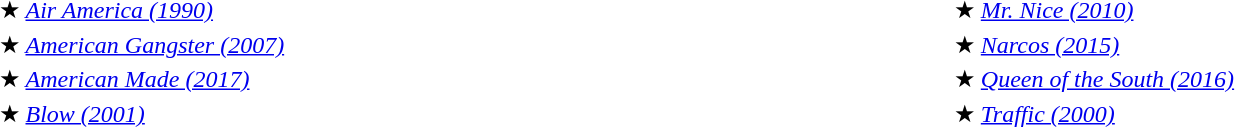<table style="width: 100%; border: none; text-align: left;">
<tr>
<td>★ <a href='#'><em>Air America (1990)</em></a></td>
<td>★ <a href='#'><em>Mr. Nice (2010)</em></a></td>
</tr>
<tr>
<td>★ <a href='#'><em>American Gangster (2007)</em></a></td>
<td>★ <a href='#'><em>Narcos (2015)</em></a></td>
</tr>
<tr>
<td>★ <a href='#'><em>American Made (2017)</em></a></td>
<td>★ <a href='#'><em>Queen of the South (2016)</em></a></td>
</tr>
<tr>
<td>★ <a href='#'><em>Blow (2001)</em></a></td>
<td>★ <a href='#'><em>Traffic (2000)</em></a></td>
</tr>
</table>
